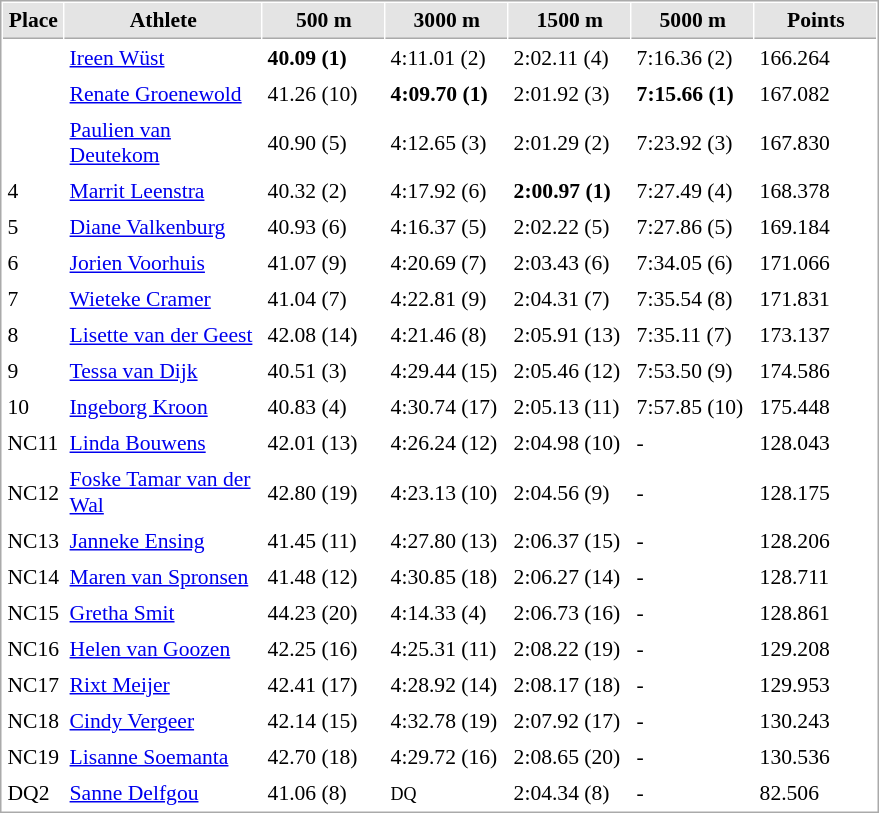<table cellspacing="1" cellpadding="3" style="border:1px solid #AAAAAA;font-size:90%">
<tr bgcolor="#E4E4E4">
<th style="border-bottom:1px solid #AAAAAA" width=15>Place</th>
<th style="border-bottom:1px solid #AAAAAA" width=125>Athlete</th>
<th style="border-bottom:1px solid #AAAAAA" width=75>500 m</th>
<th style="border-bottom:1px solid #AAAAAA" width=75>3000 m</th>
<th style="border-bottom:1px solid #AAAAAA" width=75>1500 m</th>
<th style="border-bottom:1px solid #AAAAAA" width=75>5000 m</th>
<th style="border-bottom:1px solid #AAAAAA" width=75>Points</th>
</tr>
<tr>
<td></td>
<td align=left><a href='#'>Ireen Wüst</a></td>
<td><strong>40.09 (1)</strong></td>
<td>4:11.01 (2)</td>
<td>2:02.11 (4)</td>
<td>7:16.36 (2)</td>
<td>166.264</td>
</tr>
<tr>
<td></td>
<td align=left><a href='#'>Renate Groenewold</a></td>
<td>41.26 (10)</td>
<td><strong>4:09.70 (1)</strong></td>
<td>2:01.92 (3)</td>
<td><strong>7:15.66 (1)</strong></td>
<td>167.082</td>
</tr>
<tr>
<td></td>
<td align=left><a href='#'>Paulien van Deutekom</a></td>
<td>40.90 (5)</td>
<td>4:12.65 (3)</td>
<td>2:01.29 (2)</td>
<td>7:23.92 (3)</td>
<td>167.830</td>
</tr>
<tr>
<td>4</td>
<td align=left><a href='#'>Marrit Leenstra</a></td>
<td>40.32 (2)</td>
<td>4:17.92 (6)</td>
<td><strong>2:00.97 (1)</strong></td>
<td>7:27.49 (4)</td>
<td>168.378</td>
</tr>
<tr>
<td>5</td>
<td align=left><a href='#'>Diane Valkenburg</a></td>
<td>40.93 (6)</td>
<td>4:16.37 (5)</td>
<td>2:02.22 (5)</td>
<td>7:27.86 (5)</td>
<td>169.184</td>
</tr>
<tr>
<td>6</td>
<td align=left><a href='#'>Jorien Voorhuis</a></td>
<td>41.07 (9)</td>
<td>4:20.69 (7)</td>
<td>2:03.43 (6)</td>
<td>7:34.05 (6)</td>
<td>171.066</td>
</tr>
<tr>
<td>7</td>
<td align=left><a href='#'>Wieteke Cramer</a></td>
<td>41.04 (7)</td>
<td>4:22.81 (9)</td>
<td>2:04.31 (7)</td>
<td>7:35.54 (8)</td>
<td>171.831</td>
</tr>
<tr>
<td>8</td>
<td align=left><a href='#'>Lisette van der Geest</a></td>
<td>42.08 (14)</td>
<td>4:21.46 (8)</td>
<td>2:05.91 (13)</td>
<td>7:35.11 (7)</td>
<td>173.137</td>
</tr>
<tr>
<td>9</td>
<td align=left><a href='#'>Tessa van Dijk</a></td>
<td>40.51 (3)</td>
<td>4:29.44 (15)</td>
<td>2:05.46 (12)</td>
<td>7:53.50 (9)</td>
<td>174.586</td>
</tr>
<tr>
<td>10</td>
<td align=left><a href='#'>Ingeborg Kroon</a></td>
<td>40.83 (4)</td>
<td>4:30.74 (17)</td>
<td>2:05.13 (11)</td>
<td>7:57.85 (10)</td>
<td>175.448</td>
</tr>
<tr>
<td>NC11</td>
<td align=left><a href='#'>Linda Bouwens</a></td>
<td>42.01 (13)</td>
<td>4:26.24 (12)</td>
<td>2:04.98 (10)</td>
<td>-</td>
<td>128.043</td>
</tr>
<tr>
<td>NC12</td>
<td align=left><a href='#'>Foske Tamar van der Wal</a></td>
<td>42.80 (19)</td>
<td>4:23.13 (10)</td>
<td>2:04.56 (9)</td>
<td>-</td>
<td>128.175</td>
</tr>
<tr>
<td>NC13</td>
<td align=left><a href='#'>Janneke Ensing</a></td>
<td>41.45 (11)</td>
<td>4:27.80 (13)</td>
<td>2:06.37 (15)</td>
<td>-</td>
<td>128.206</td>
</tr>
<tr>
<td>NC14</td>
<td align=left><a href='#'>Maren van Spronsen</a></td>
<td>41.48 (12)</td>
<td>4:30.85 (18)</td>
<td>2:06.27 (14)</td>
<td>-</td>
<td>128.711</td>
</tr>
<tr>
<td>NC15</td>
<td align=left><a href='#'>Gretha Smit</a></td>
<td>44.23 (20)</td>
<td>4:14.33 (4)</td>
<td>2:06.73 (16)</td>
<td>-</td>
<td>128.861</td>
</tr>
<tr>
<td>NC16</td>
<td align=left><a href='#'>Helen van Goozen</a></td>
<td>42.25 (16)</td>
<td>4:25.31 (11)</td>
<td>2:08.22 (19)</td>
<td>-</td>
<td>129.208</td>
</tr>
<tr>
<td>NC17</td>
<td align=left><a href='#'>Rixt Meijer</a></td>
<td>42.41 (17)</td>
<td>4:28.92 (14)</td>
<td>2:08.17 (18)</td>
<td>-</td>
<td>129.953</td>
</tr>
<tr>
<td>NC18</td>
<td align=left><a href='#'>Cindy Vergeer</a></td>
<td>42.14 (15)</td>
<td>4:32.78 (19)</td>
<td>2:07.92 (17)</td>
<td>-</td>
<td>130.243</td>
</tr>
<tr>
<td>NC19</td>
<td align=left><a href='#'>Lisanne Soemanta</a></td>
<td>42.70 (18)</td>
<td>4:29.72 (16)</td>
<td>2:08.65 (20)</td>
<td>-</td>
<td>130.536</td>
</tr>
<tr>
<td>DQ2</td>
<td align=left><a href='#'>Sanne Delfgou</a></td>
<td>41.06 (8)</td>
<td><small>DQ</small></td>
<td>2:04.34 (8)</td>
<td>-</td>
<td>82.506</td>
</tr>
</table>
